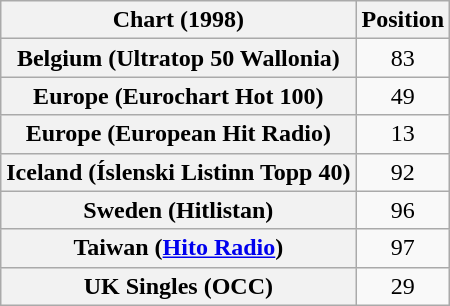<table class="wikitable sortable plainrowheaders" style="text-align:center">
<tr>
<th>Chart (1998)</th>
<th>Position</th>
</tr>
<tr>
<th scope="row">Belgium (Ultratop 50 Wallonia)</th>
<td>83</td>
</tr>
<tr>
<th scope="row">Europe (Eurochart Hot 100)</th>
<td>49</td>
</tr>
<tr>
<th scope="row">Europe (European Hit Radio)</th>
<td>13</td>
</tr>
<tr>
<th scope="row">Iceland (Íslenski Listinn Topp 40)</th>
<td>92</td>
</tr>
<tr>
<th scope="row">Sweden (Hitlistan)</th>
<td>96</td>
</tr>
<tr>
<th scope="row">Taiwan (<a href='#'>Hito Radio</a>)</th>
<td style="text-align:center;">97</td>
</tr>
<tr>
<th scope="row">UK Singles (OCC)</th>
<td>29</td>
</tr>
</table>
